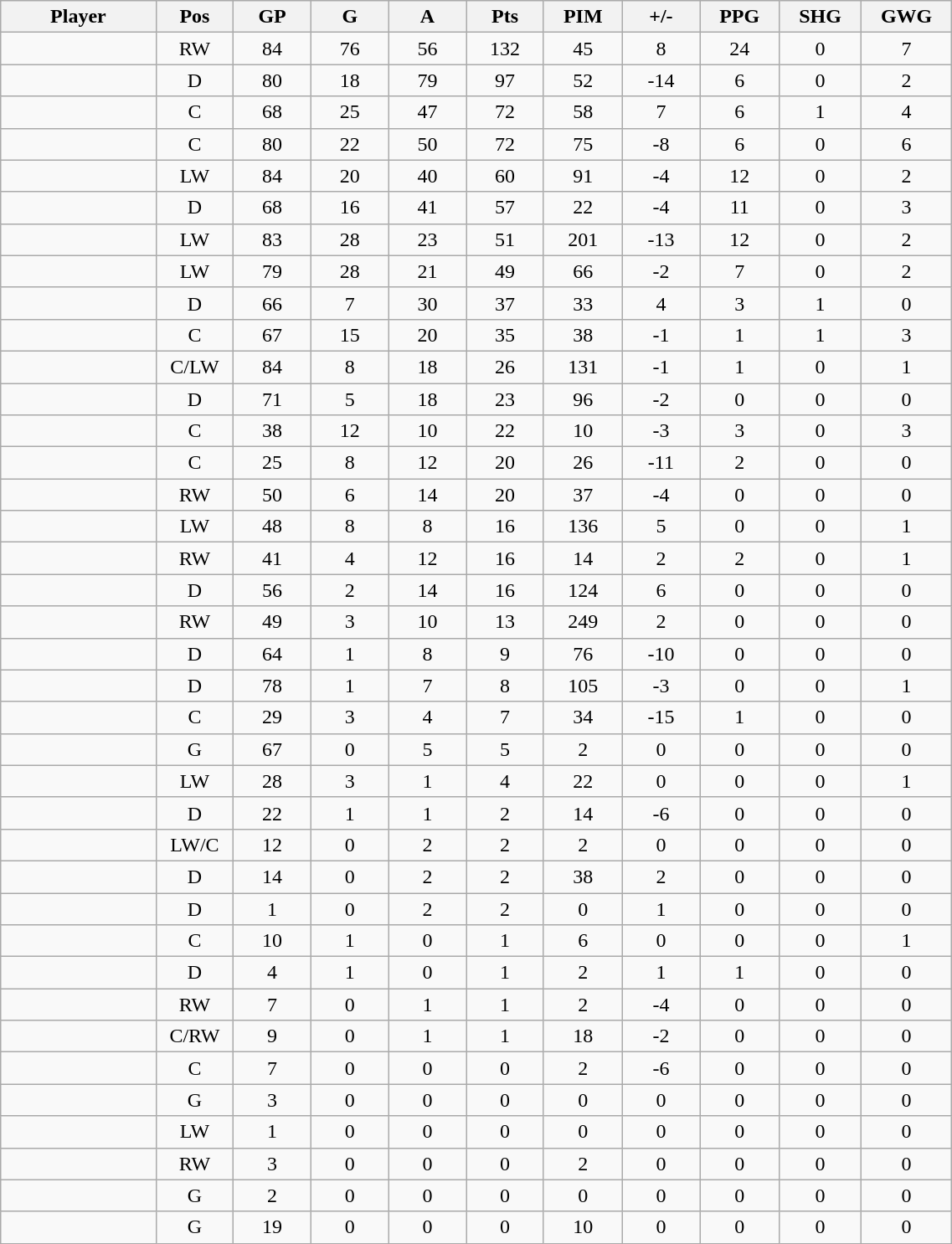<table class="wikitable sortable" width="60%">
<tr ALIGN="center">
<th bgcolor="#DDDDFF" width="10%">Player</th>
<th bgcolor="#DDDDFF" width="3%" title="Position">Pos</th>
<th bgcolor="#DDDDFF" width="5%" title="Games played">GP</th>
<th bgcolor="#DDDDFF" width="5%" title="Goals">G</th>
<th bgcolor="#DDDDFF" width="5%" title="Assists">A</th>
<th bgcolor="#DDDDFF" width="5%" title="Points">Pts</th>
<th bgcolor="#DDDDFF" width="5%" title="Penalties in Minutes">PIM</th>
<th bgcolor="#DDDDFF" width="5%" title="Plus/Minus">+/-</th>
<th bgcolor="#DDDDFF" width="5%" title="Power Play Goals">PPG</th>
<th bgcolor="#DDDDFF" width="5%" title="Short-handed Goals">SHG</th>
<th bgcolor="#DDDDFF" width="5%" title="Game-winning Goals">GWG</th>
</tr>
<tr align="center">
<td align="right"></td>
<td>RW</td>
<td>84</td>
<td>76</td>
<td>56</td>
<td>132</td>
<td>45</td>
<td>8</td>
<td>24</td>
<td>0</td>
<td>7</td>
</tr>
<tr align="center">
<td align="right"></td>
<td>D</td>
<td>80</td>
<td>18</td>
<td>79</td>
<td>97</td>
<td>52</td>
<td>-14</td>
<td>6</td>
<td>0</td>
<td>2</td>
</tr>
<tr align="center">
<td align="right"></td>
<td>C</td>
<td>68</td>
<td>25</td>
<td>47</td>
<td>72</td>
<td>58</td>
<td>7</td>
<td>6</td>
<td>1</td>
<td>4</td>
</tr>
<tr align="center">
<td align="right"></td>
<td>C</td>
<td>80</td>
<td>22</td>
<td>50</td>
<td>72</td>
<td>75</td>
<td>-8</td>
<td>6</td>
<td>0</td>
<td>6</td>
</tr>
<tr align="center">
<td align="right"></td>
<td>LW</td>
<td>84</td>
<td>20</td>
<td>40</td>
<td>60</td>
<td>91</td>
<td>-4</td>
<td>12</td>
<td>0</td>
<td>2</td>
</tr>
<tr align="center">
<td align="right"></td>
<td>D</td>
<td>68</td>
<td>16</td>
<td>41</td>
<td>57</td>
<td>22</td>
<td>-4</td>
<td>11</td>
<td>0</td>
<td>3</td>
</tr>
<tr align="center">
<td align="right"></td>
<td>LW</td>
<td>83</td>
<td>28</td>
<td>23</td>
<td>51</td>
<td>201</td>
<td>-13</td>
<td>12</td>
<td>0</td>
<td>2</td>
</tr>
<tr align="center">
<td align="right"></td>
<td>LW</td>
<td>79</td>
<td>28</td>
<td>21</td>
<td>49</td>
<td>66</td>
<td>-2</td>
<td>7</td>
<td>0</td>
<td>2</td>
</tr>
<tr align="center">
<td align="right"></td>
<td>D</td>
<td>66</td>
<td>7</td>
<td>30</td>
<td>37</td>
<td>33</td>
<td>4</td>
<td>3</td>
<td>1</td>
<td>0</td>
</tr>
<tr align="center">
<td align="right"></td>
<td>C</td>
<td>67</td>
<td>15</td>
<td>20</td>
<td>35</td>
<td>38</td>
<td>-1</td>
<td>1</td>
<td>1</td>
<td>3</td>
</tr>
<tr align="center">
<td align="right"></td>
<td>C/LW</td>
<td>84</td>
<td>8</td>
<td>18</td>
<td>26</td>
<td>131</td>
<td>-1</td>
<td>1</td>
<td>0</td>
<td>1</td>
</tr>
<tr align="center">
<td align="right"></td>
<td>D</td>
<td>71</td>
<td>5</td>
<td>18</td>
<td>23</td>
<td>96</td>
<td>-2</td>
<td>0</td>
<td>0</td>
<td>0</td>
</tr>
<tr align="center">
<td align="right"></td>
<td>C</td>
<td>38</td>
<td>12</td>
<td>10</td>
<td>22</td>
<td>10</td>
<td>-3</td>
<td>3</td>
<td>0</td>
<td>3</td>
</tr>
<tr align="center">
<td align="right"></td>
<td>C</td>
<td>25</td>
<td>8</td>
<td>12</td>
<td>20</td>
<td>26</td>
<td>-11</td>
<td>2</td>
<td>0</td>
<td>0</td>
</tr>
<tr align="center">
<td align="right"></td>
<td>RW</td>
<td>50</td>
<td>6</td>
<td>14</td>
<td>20</td>
<td>37</td>
<td>-4</td>
<td>0</td>
<td>0</td>
<td>0</td>
</tr>
<tr align="center">
<td align="right"></td>
<td>LW</td>
<td>48</td>
<td>8</td>
<td>8</td>
<td>16</td>
<td>136</td>
<td>5</td>
<td>0</td>
<td>0</td>
<td>1</td>
</tr>
<tr align="center">
<td align="right"></td>
<td>RW</td>
<td>41</td>
<td>4</td>
<td>12</td>
<td>16</td>
<td>14</td>
<td>2</td>
<td>2</td>
<td>0</td>
<td>1</td>
</tr>
<tr align="center">
<td align="right"></td>
<td>D</td>
<td>56</td>
<td>2</td>
<td>14</td>
<td>16</td>
<td>124</td>
<td>6</td>
<td>0</td>
<td>0</td>
<td>0</td>
</tr>
<tr align="center">
<td align="right"></td>
<td>RW</td>
<td>49</td>
<td>3</td>
<td>10</td>
<td>13</td>
<td>249</td>
<td>2</td>
<td>0</td>
<td>0</td>
<td>0</td>
</tr>
<tr align="center">
<td align="right"></td>
<td>D</td>
<td>64</td>
<td>1</td>
<td>8</td>
<td>9</td>
<td>76</td>
<td>-10</td>
<td>0</td>
<td>0</td>
<td>0</td>
</tr>
<tr align="center">
<td align="right"></td>
<td>D</td>
<td>78</td>
<td>1</td>
<td>7</td>
<td>8</td>
<td>105</td>
<td>-3</td>
<td>0</td>
<td>0</td>
<td>1</td>
</tr>
<tr align="center">
<td align="right"></td>
<td>C</td>
<td>29</td>
<td>3</td>
<td>4</td>
<td>7</td>
<td>34</td>
<td>-15</td>
<td>1</td>
<td>0</td>
<td>0</td>
</tr>
<tr align="center">
<td align="right"></td>
<td>G</td>
<td>67</td>
<td>0</td>
<td>5</td>
<td>5</td>
<td>2</td>
<td>0</td>
<td>0</td>
<td>0</td>
<td>0</td>
</tr>
<tr align="center">
<td align="right"></td>
<td>LW</td>
<td>28</td>
<td>3</td>
<td>1</td>
<td>4</td>
<td>22</td>
<td>0</td>
<td>0</td>
<td>0</td>
<td>1</td>
</tr>
<tr align="center">
<td align="right"></td>
<td>D</td>
<td>22</td>
<td>1</td>
<td>1</td>
<td>2</td>
<td>14</td>
<td>-6</td>
<td>0</td>
<td>0</td>
<td>0</td>
</tr>
<tr align="center">
<td align="right"></td>
<td>LW/C</td>
<td>12</td>
<td>0</td>
<td>2</td>
<td>2</td>
<td>2</td>
<td>0</td>
<td>0</td>
<td>0</td>
<td>0</td>
</tr>
<tr align="center">
<td align="right"></td>
<td>D</td>
<td>14</td>
<td>0</td>
<td>2</td>
<td>2</td>
<td>38</td>
<td>2</td>
<td>0</td>
<td>0</td>
<td>0</td>
</tr>
<tr align="center">
<td align="right"></td>
<td>D</td>
<td>1</td>
<td>0</td>
<td>2</td>
<td>2</td>
<td>0</td>
<td>1</td>
<td>0</td>
<td>0</td>
<td>0</td>
</tr>
<tr align="center">
<td align="right"></td>
<td>C</td>
<td>10</td>
<td>1</td>
<td>0</td>
<td>1</td>
<td>6</td>
<td>0</td>
<td>0</td>
<td>0</td>
<td>1</td>
</tr>
<tr align="center">
<td align="right"></td>
<td>D</td>
<td>4</td>
<td>1</td>
<td>0</td>
<td>1</td>
<td>2</td>
<td>1</td>
<td>1</td>
<td>0</td>
<td>0</td>
</tr>
<tr align="center">
<td align="right"></td>
<td>RW</td>
<td>7</td>
<td>0</td>
<td>1</td>
<td>1</td>
<td>2</td>
<td>-4</td>
<td>0</td>
<td>0</td>
<td>0</td>
</tr>
<tr align="center">
<td align="right"></td>
<td>C/RW</td>
<td>9</td>
<td>0</td>
<td>1</td>
<td>1</td>
<td>18</td>
<td>-2</td>
<td>0</td>
<td>0</td>
<td>0</td>
</tr>
<tr align="center">
<td align="right"></td>
<td>C</td>
<td>7</td>
<td>0</td>
<td>0</td>
<td>0</td>
<td>2</td>
<td>-6</td>
<td>0</td>
<td>0</td>
<td>0</td>
</tr>
<tr align="center">
<td align="right"></td>
<td>G</td>
<td>3</td>
<td>0</td>
<td>0</td>
<td>0</td>
<td>0</td>
<td>0</td>
<td>0</td>
<td>0</td>
<td>0</td>
</tr>
<tr align="center">
<td align="right"></td>
<td>LW</td>
<td>1</td>
<td>0</td>
<td>0</td>
<td>0</td>
<td>0</td>
<td>0</td>
<td>0</td>
<td>0</td>
<td>0</td>
</tr>
<tr align="center">
<td align="right"></td>
<td>RW</td>
<td>3</td>
<td>0</td>
<td>0</td>
<td>0</td>
<td>2</td>
<td>0</td>
<td>0</td>
<td>0</td>
<td>0</td>
</tr>
<tr align="center">
<td align="right"></td>
<td>G</td>
<td>2</td>
<td>0</td>
<td>0</td>
<td>0</td>
<td>0</td>
<td>0</td>
<td>0</td>
<td>0</td>
<td>0</td>
</tr>
<tr align="center">
<td align="right"></td>
<td>G</td>
<td>19</td>
<td>0</td>
<td>0</td>
<td>0</td>
<td>10</td>
<td>0</td>
<td>0</td>
<td>0</td>
<td>0</td>
</tr>
</table>
